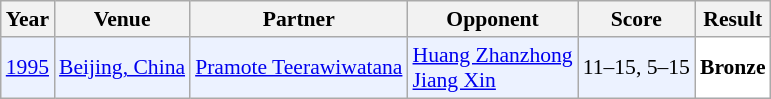<table class="sortable wikitable" style="font-size: 90%;">
<tr>
<th>Year</th>
<th>Venue</th>
<th>Partner</th>
<th>Opponent</th>
<th>Score</th>
<th>Result</th>
</tr>
<tr style="background:#ECF2FF">
<td align="center"><a href='#'>1995</a></td>
<td align="left"><a href='#'>Beijing, China</a></td>
<td align="left"> <a href='#'>Pramote Teerawiwatana</a></td>
<td align="left"> <a href='#'>Huang Zhanzhong</a> <br>  <a href='#'>Jiang Xin</a></td>
<td align="left">11–15, 5–15</td>
<td style="text-align:left; background:white"> <strong>Bronze</strong></td>
</tr>
</table>
